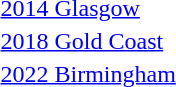<table>
<tr>
<td><a href='#'>2014 Glasgow</a><br></td>
<td></td>
<td></td>
<td></td>
</tr>
<tr>
<td><a href='#'>2018 Gold Coast</a><br></td>
<td></td>
<td></td>
<td></td>
</tr>
<tr>
<td><a href='#'>2022 Birmingham</a><br></td>
<td></td>
<td></td>
<td></td>
</tr>
</table>
